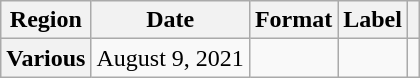<table class="wikitable plainrowheaders">
<tr>
<th scope="col">Region</th>
<th scope="col">Date</th>
<th scope="col">Format</th>
<th scope="col">Label</th>
<th scope="col"></th>
</tr>
<tr>
<th scope="row">Various</th>
<td>August 9, 2021</td>
<td></td>
<td></td>
<td style="text-align:center"></td>
</tr>
</table>
